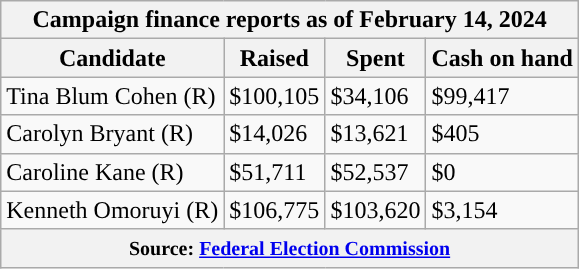<table class="wikitable sortable">
<tr>
<th colspan=4>Campaign finance reports as of February 14, 2024</th>
</tr>
<tr style="text-align:center;">
<th>Candidate</th>
<th>Raised</th>
<th>Spent</th>
<th>Cash on hand</th>
</tr>
<tr>
<td style="background-color:">Tina Blum Cohen (R)</td>
<td>$100,105</td>
<td>$34,106</td>
<td>$99,417</td>
</tr>
<tr>
<td style="background-color:">Carolyn Bryant (R)</td>
<td>$14,026</td>
<td>$13,621</td>
<td>$405</td>
</tr>
<tr>
<td style="background-color:">Caroline Kane (R)</td>
<td>$51,711</td>
<td>$52,537</td>
<td>$0</td>
</tr>
<tr>
<td style="background-color:">Kenneth Omoruyi (R)</td>
<td>$106,775</td>
<td>$103,620</td>
<td>$3,154</td>
</tr>
<tr>
<th colspan="4"><small>Source: <a href='#'>Federal Election Commission</a></small></th>
</tr>
</table>
